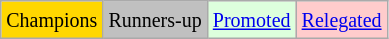<table class="wikitable">
<tr>
<td bgcolor=gold><small>Champions</small></td>
<td bgcolor=silver><small>Runners-up</small></td>
<td bgcolor="#DDFFDD"><small><a href='#'>Promoted</a></small></td>
<td bgcolor="#FFCCCC"><small><a href='#'>Relegated</a></small></td>
</tr>
</table>
